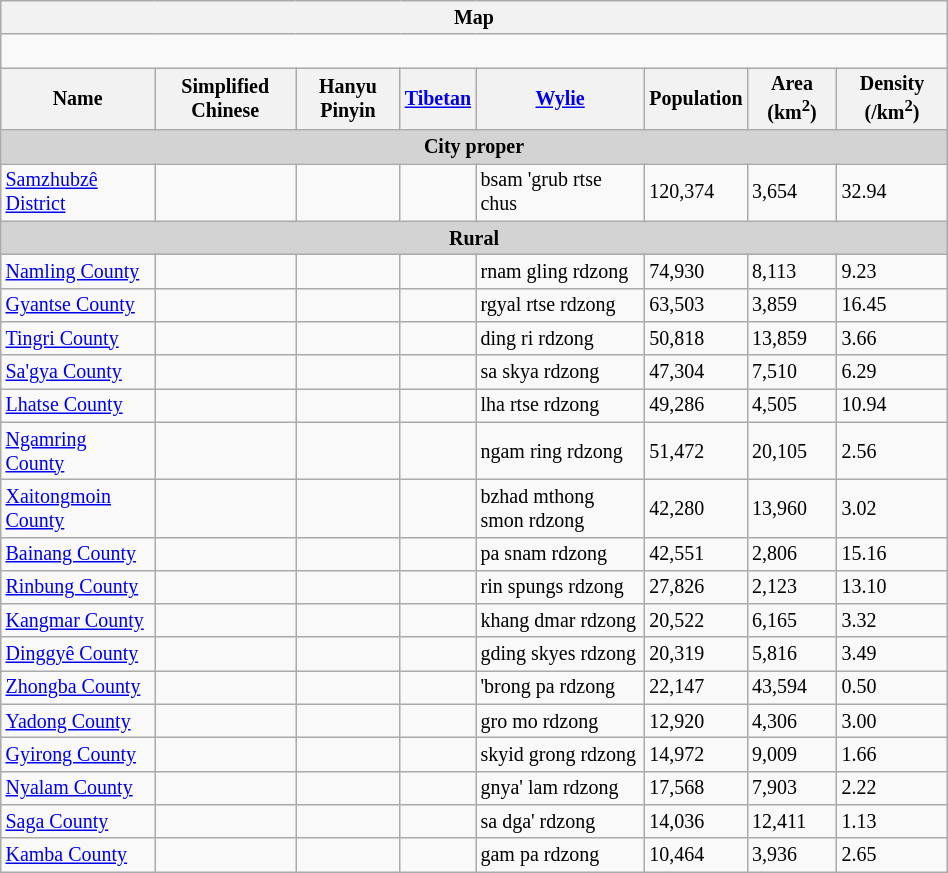<table class="wikitable" align="center" style="width:50%; font-size:smaller" border="1">
<tr>
<th colspan="13">Map</th>
</tr>
<tr>
<td colspan="13"><div><br> 



















</div></td>
</tr>
<tr>
<th>Name</th>
<th>Simplified Chinese</th>
<th>Hanyu Pinyin</th>
<th><a href='#'>Tibetan</a></th>
<th><a href='#'>Wylie</a></th>
<th>Population </th>
<th>Area (km<sup>2</sup>)</th>
<th>Density (/km<sup>2</sup>)</th>
</tr>
<tr>
<td colspan="9"  style="text-align:center; background:#d3d3d3;"><strong>City proper</strong></td>
</tr>
<tr --------->
<td><a href='#'>Samzhubzê District</a></td>
<td></td>
<td></td>
<td></td>
<td>bsam 'grub rtse chus</td>
<td>120,374</td>
<td>3,654</td>
<td>32.94</td>
</tr>
<tr>
<td colspan="9"  style="text-align:center; background:#d3d3d3;"><strong>Rural</strong></td>
</tr>
<tr --------->
<td><a href='#'>Namling County</a></td>
<td></td>
<td></td>
<td></td>
<td>rnam gling rdzong</td>
<td>74,930</td>
<td>8,113</td>
<td>9.23</td>
</tr>
<tr -------->
<td><a href='#'>Gyantse County</a></td>
<td></td>
<td></td>
<td></td>
<td>rgyal rtse rdzong</td>
<td>63,503</td>
<td>3,859</td>
<td>16.45</td>
</tr>
<tr --------->
<td><a href='#'>Tingri County</a></td>
<td></td>
<td></td>
<td></td>
<td>ding ri rdzong</td>
<td>50,818</td>
<td>13,859</td>
<td>3.66</td>
</tr>
<tr --------->
<td><a href='#'>Sa'gya County</a></td>
<td></td>
<td></td>
<td></td>
<td>sa skya rdzong</td>
<td>47,304</td>
<td>7,510</td>
<td>6.29</td>
</tr>
<tr --------->
<td><a href='#'>Lhatse County</a></td>
<td></td>
<td></td>
<td></td>
<td>lha rtse rdzong</td>
<td>49,286</td>
<td>4,505</td>
<td>10.94</td>
</tr>
<tr --------->
<td><a href='#'>Ngamring County</a></td>
<td></td>
<td></td>
<td></td>
<td>ngam ring rdzong</td>
<td>51,472</td>
<td>20,105</td>
<td>2.56</td>
</tr>
<tr --------->
<td><a href='#'>Xaitongmoin County</a></td>
<td></td>
<td></td>
<td></td>
<td>bzhad mthong smon rdzong</td>
<td>42,280</td>
<td>13,960</td>
<td>3.02</td>
</tr>
<tr --------->
<td><a href='#'>Bainang County</a></td>
<td></td>
<td></td>
<td></td>
<td>pa snam rdzong</td>
<td>42,551</td>
<td>2,806</td>
<td>15.16</td>
</tr>
<tr --------->
<td><a href='#'>Rinbung County</a></td>
<td></td>
<td></td>
<td></td>
<td>rin spungs rdzong</td>
<td>27,826</td>
<td>2,123</td>
<td>13.10</td>
</tr>
<tr --------->
<td><a href='#'>Kangmar County</a></td>
<td></td>
<td></td>
<td></td>
<td>khang dmar rdzong</td>
<td>20,522</td>
<td>6,165</td>
<td>3.32</td>
</tr>
<tr --------->
<td><a href='#'>Dinggyê County</a></td>
<td></td>
<td></td>
<td></td>
<td>gding skyes rdzong</td>
<td>20,319</td>
<td>5,816</td>
<td>3.49</td>
</tr>
<tr --------->
<td><a href='#'>Zhongba County</a></td>
<td></td>
<td></td>
<td></td>
<td>'brong pa rdzong</td>
<td>22,147</td>
<td>43,594</td>
<td>0.50</td>
</tr>
<tr --------->
<td><a href='#'>Yadong County</a></td>
<td></td>
<td></td>
<td></td>
<td>gro mo rdzong</td>
<td>12,920</td>
<td>4,306</td>
<td>3.00</td>
</tr>
<tr --------->
<td><a href='#'>Gyirong County</a></td>
<td></td>
<td></td>
<td></td>
<td>skyid grong rdzong</td>
<td>14,972</td>
<td>9,009</td>
<td>1.66</td>
</tr>
<tr --------->
<td><a href='#'>Nyalam County</a></td>
<td></td>
<td></td>
<td></td>
<td>gnya' lam rdzong</td>
<td>17,568</td>
<td>7,903</td>
<td>2.22</td>
</tr>
<tr --------->
<td><a href='#'>Saga County</a></td>
<td></td>
<td></td>
<td></td>
<td>sa dga' rdzong</td>
<td>14,036</td>
<td>12,411</td>
<td>1.13</td>
</tr>
<tr --------->
<td><a href='#'>Kamba County</a></td>
<td></td>
<td></td>
<td></td>
<td>gam pa rdzong</td>
<td>10,464</td>
<td>3,936</td>
<td>2.65</td>
</tr>
</table>
